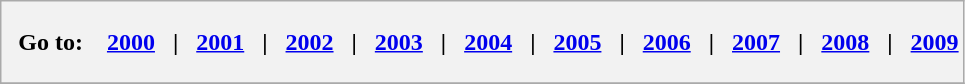<table class="wikitable">
<tr>
<th align="center" scope="row" colspan="4" style="height: 3em;">  Go to:    <a href='#'>2000</a>   |   <a href='#'>2001</a>   |   <a href='#'>2002</a>   |   <a href='#'>2003</a>   |   <a href='#'>2004</a>   |   <a href='#'>2005</a>   |   <a href='#'>2006</a>   |   <a href='#'>2007</a>   |   <a href='#'>2008</a>   |   <a href='#'>2009</a></th>
</tr>
<tr>
</tr>
</table>
